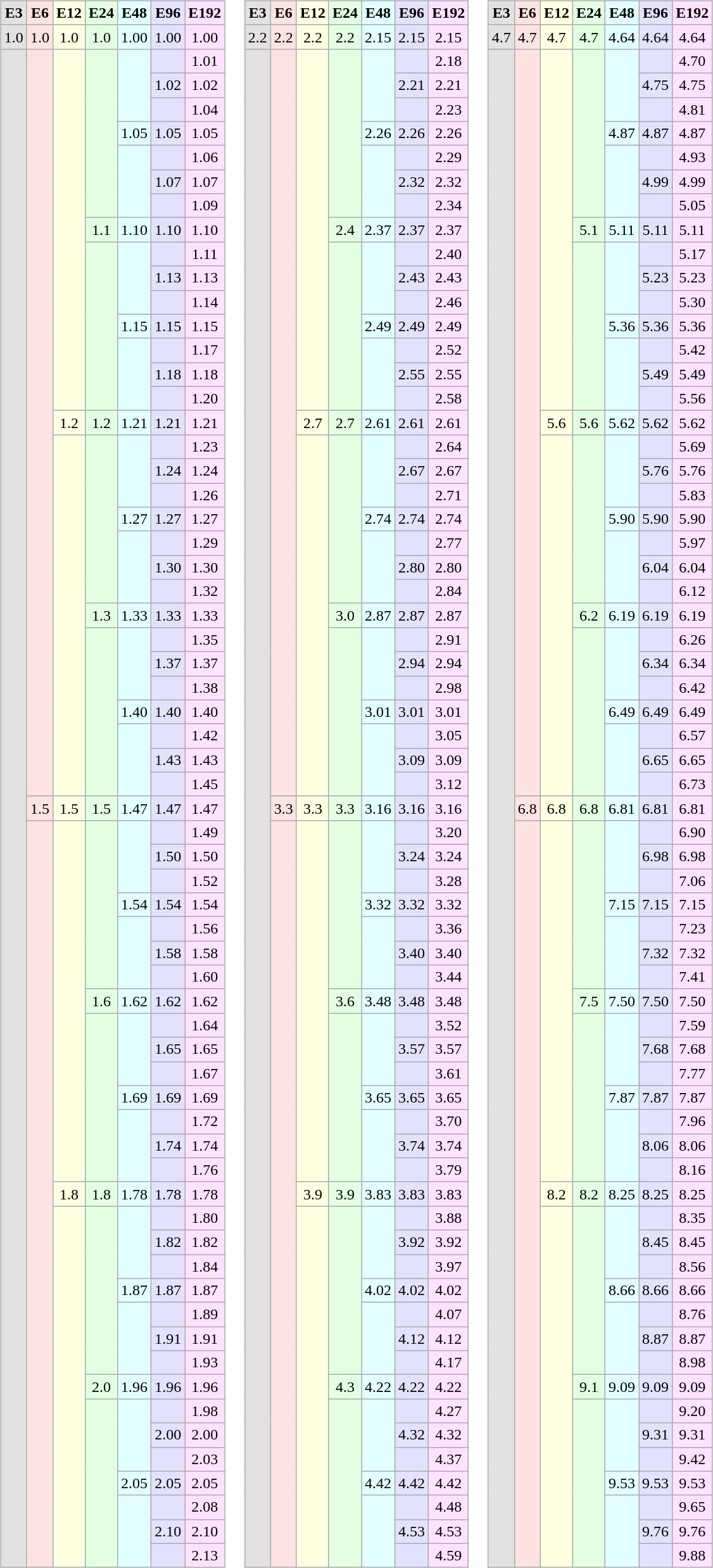<table style="margin:auto">
<tr>
<td><br><table class="wikitable" style="text-align:center;">
<tr>
<th scope="col" style="background-color:#e2e2e2">E3</th>
<th scope="col" style="background-color:#ffe2e2">E6</th>
<th scope="col" style="background-color:#ffffe2">E12</th>
<th scope="col" style="background-color:#e2ffe2">E24</th>
<th scope="col" style="background-color:#e2ffff">E48</th>
<th scope="col" style="background-color:#e2e2ff">E96</th>
<th scope="col" style="background-color:#ffe2ff">E192</th>
</tr>
<tr style="vertical-align: top;">
<td style="background-color:#e2e2e2">1.0</td>
<td style="background-color:#ffe2e2">1.0</td>
<td style="background-color:#ffffe2">1.0</td>
<td style="background-color:#e2ffe2">1.0</td>
<td style="background-color:#e2ffff">1.00</td>
<td style="background-color:#e2e2ff">1.00</td>
<td style="background-color:#ffe2ff">1.00</td>
</tr>
<tr style="vertical-align: top;">
<td rowspan="63" style="background-color:#e2e2e2"></td>
<td rowspan="31" style="background-color:#ffe2e2"></td>
<td rowspan="15" style="background-color:#ffffe2"></td>
<td rowspan="7" style="background-color:#e2ffe2"></td>
<td rowspan="3" style="background-color:#e2ffff"></td>
<td style="background-color:#e2e2ff"></td>
<td style="background-color:#ffe2ff">1.01</td>
</tr>
<tr style="vertical-align: top;">
<td style="background-color:#e2e2ff">1.02</td>
<td style="background-color:#ffe2ff">1.02</td>
</tr>
<tr style="vertical-align: top;">
<td style="background-color:#e2e2ff"></td>
<td style="background-color:#ffe2ff">1.04</td>
</tr>
<tr style="vertical-align: top;">
<td style="background-color:#e2ffff">1.05</td>
<td style="background-color:#e2e2ff">1.05</td>
<td style="background-color:#ffe2ff">1.05</td>
</tr>
<tr style="vertical-align: top;">
<td rowspan="3" style="background-color:#e2ffff"></td>
<td style="background-color:#e2e2ff"></td>
<td style="background-color:#ffe2ff">1.06</td>
</tr>
<tr style="vertical-align: top;">
<td style="background-color:#e2e2ff">1.07</td>
<td style="background-color:#ffe2ff">1.07</td>
</tr>
<tr style="vertical-align: top;">
<td style="background-color:#e2e2ff"></td>
<td style="background-color:#ffe2ff">1.09</td>
</tr>
<tr style="vertical-align: top;">
<td style="background-color:#e2ffe2">1.1</td>
<td style="background-color:#e2ffff">1.10</td>
<td style="background-color:#e2e2ff">1.10</td>
<td style="background-color:#ffe2ff">1.10</td>
</tr>
<tr style="vertical-align: top;">
<td rowspan="7" style="background-color:#e2ffe2"></td>
<td rowspan="3" style="background-color:#e2ffff"></td>
<td style="background-color:#e2e2ff"></td>
<td style="background-color:#ffe2ff">1.11</td>
</tr>
<tr style="vertical-align: top;">
<td style="background-color:#e2e2ff">1.13</td>
<td style="background-color:#ffe2ff">1.13</td>
</tr>
<tr style="vertical-align: top;">
<td style="background-color:#e2e2ff"></td>
<td style="background-color:#ffe2ff">1.14</td>
</tr>
<tr style="vertical-align: top;">
<td style="background-color:#e2ffff">1.15</td>
<td style="background-color:#e2e2ff">1.15</td>
<td style="background-color:#ffe2ff">1.15</td>
</tr>
<tr style="vertical-align: top;">
<td rowspan="3" style="background-color:#e2ffff"></td>
<td style="background-color:#e2e2ff"></td>
<td style="background-color:#ffe2ff">1.17</td>
</tr>
<tr style="vertical-align: top;">
<td style="background-color:#e2e2ff">1.18</td>
<td style="background-color:#ffe2ff">1.18</td>
</tr>
<tr style="vertical-align: top;">
<td style="background-color:#e2e2ff"></td>
<td style="background-color:#ffe2ff">1.20</td>
</tr>
<tr style="vertical-align: top;">
<td style="background-color:#ffffe2">1.2</td>
<td style="background-color:#e2ffe2">1.2</td>
<td style="background-color:#e2ffff">1.21</td>
<td style="background-color:#e2e2ff">1.21</td>
<td style="background-color:#ffe2ff">1.21</td>
</tr>
<tr style="vertical-align: top;">
<td rowspan="15" style="background-color:#ffffe2"></td>
<td rowspan="7" style="background-color:#e2ffe2"></td>
<td rowspan="3" style="background-color:#e2ffff"></td>
<td style="background-color:#e2e2ff"></td>
<td style="background-color:#ffe2ff">1.23</td>
</tr>
<tr style="vertical-align: top;">
<td style="background-color:#e2e2ff">1.24</td>
<td style="background-color:#ffe2ff">1.24</td>
</tr>
<tr style="vertical-align: top;">
<td style="background-color:#e2e2ff"></td>
<td style="background-color:#ffe2ff">1.26</td>
</tr>
<tr style="vertical-align: top;">
<td style="background-color:#e2ffff">1.27</td>
<td style="background-color:#e2e2ff">1.27</td>
<td style="background-color:#ffe2ff">1.27</td>
</tr>
<tr style="vertical-align: top;">
<td rowspan="3" style="background-color:#e2ffff"></td>
<td style="background-color:#e2e2ff"></td>
<td style="background-color:#ffe2ff">1.29</td>
</tr>
<tr style="vertical-align: top;">
<td style="background-color:#e2e2ff">1.30</td>
<td style="background-color:#ffe2ff">1.30</td>
</tr>
<tr style="vertical-align: top;">
<td style="background-color:#e2e2ff"></td>
<td style="background-color:#ffe2ff">1.32</td>
</tr>
<tr style="vertical-align: top;">
<td style="background-color:#e2ffe2">1.3</td>
<td style="background-color:#e2ffff">1.33</td>
<td style="background-color:#e2e2ff">1.33</td>
<td style="background-color:#ffe2ff">1.33</td>
</tr>
<tr style="vertical-align: top;">
<td rowspan="7" style="background-color:#e2ffe2"></td>
<td rowspan="3" style="background-color:#e2ffff"></td>
<td style="background-color:#e2e2ff"></td>
<td style="background-color:#ffe2ff">1.35</td>
</tr>
<tr style="vertical-align: top;">
<td style="background-color:#e2e2ff">1.37</td>
<td style="background-color:#ffe2ff">1.37</td>
</tr>
<tr style="vertical-align: top;">
<td style="background-color:#e2e2ff"></td>
<td style="background-color:#ffe2ff">1.38</td>
</tr>
<tr style="vertical-align: top;">
<td style="background-color:#e2ffff">1.40</td>
<td style="background-color:#e2e2ff">1.40</td>
<td style="background-color:#ffe2ff">1.40</td>
</tr>
<tr style="vertical-align: top;">
<td rowspan="3" style="background-color:#e2ffff"></td>
<td style="background-color:#e2e2ff"></td>
<td style="background-color:#ffe2ff">1.42</td>
</tr>
<tr style="vertical-align: top;">
<td style="background-color:#e2e2ff">1.43</td>
<td style="background-color:#ffe2ff">1.43</td>
</tr>
<tr style="vertical-align: top;">
<td style="background-color:#e2e2ff"></td>
<td style="background-color:#ffe2ff">1.45</td>
</tr>
<tr style="vertical-align: top;">
<td style="background-color:#ffe2e2">1.5</td>
<td style="background-color:#ffffe2">1.5</td>
<td style="background-color:#e2ffe2">1.5</td>
<td style="background-color:#e2ffff">1.47</td>
<td style="background-color:#e2e2ff">1.47</td>
<td style="background-color:#ffe2ff">1.47</td>
</tr>
<tr style="vertical-align: top;">
<td rowspan="31" style="background-color:#ffe2e2"></td>
<td rowspan="15" style="background-color:#ffffe2"></td>
<td rowspan="7" style="background-color:#e2ffe2"></td>
<td rowspan="3" style="background-color:#e2ffff"></td>
<td style="background-color:#e2e2ff"></td>
<td style="background-color:#ffe2ff">1.49</td>
</tr>
<tr style="vertical-align: top;">
<td style="background-color:#e2e2ff">1.50</td>
<td style="background-color:#ffe2ff">1.50</td>
</tr>
<tr style="vertical-align: top;">
<td style="background-color:#e2e2ff"></td>
<td style="background-color:#ffe2ff">1.52</td>
</tr>
<tr style="vertical-align: top;">
<td style="background-color:#e2ffff">1.54</td>
<td style="background-color:#e2e2ff">1.54</td>
<td style="background-color:#ffe2ff">1.54</td>
</tr>
<tr style="vertical-align: top;">
<td rowspan="3" style="background-color:#e2ffff"></td>
<td style="background-color:#e2e2ff"></td>
<td style="background-color:#ffe2ff">1.56</td>
</tr>
<tr style="vertical-align: top;">
<td style="background-color:#e2e2ff">1.58</td>
<td style="background-color:#ffe2ff">1.58</td>
</tr>
<tr style="vertical-align: top;">
<td style="background-color:#e2e2ff"></td>
<td style="background-color:#ffe2ff">1.60</td>
</tr>
<tr style="vertical-align: top;">
<td style="background-color:#e2ffe2">1.6</td>
<td style="background-color:#e2ffff">1.62</td>
<td style="background-color:#e2e2ff">1.62</td>
<td style="background-color:#ffe2ff">1.62</td>
</tr>
<tr style="vertical-align: top;">
<td rowspan="7" style="background-color:#e2ffe2"></td>
<td rowspan="3" style="background-color:#e2ffff"></td>
<td style="background-color:#e2e2ff"></td>
<td style="background-color:#ffe2ff">1.64</td>
</tr>
<tr style="vertical-align: top;">
<td style="background-color:#e2e2ff">1.65</td>
<td style="background-color:#ffe2ff">1.65</td>
</tr>
<tr style="vertical-align: top;">
<td style="background-color:#e2e2ff"></td>
<td style="background-color:#ffe2ff">1.67</td>
</tr>
<tr style="vertical-align: top;">
<td style="background-color:#e2ffff">1.69</td>
<td style="background-color:#e2e2ff">1.69</td>
<td style="background-color:#ffe2ff">1.69</td>
</tr>
<tr style="vertical-align: top;">
<td rowspan="3" style="background-color:#e2ffff"></td>
<td style="background-color:#e2e2ff"></td>
<td style="background-color:#ffe2ff">1.72</td>
</tr>
<tr style="vertical-align: top;">
<td style="background-color:#e2e2ff">1.74</td>
<td style="background-color:#ffe2ff">1.74</td>
</tr>
<tr style="vertical-align: top;">
<td style="background-color:#e2e2ff"></td>
<td style="background-color:#ffe2ff">1.76</td>
</tr>
<tr style="vertical-align: top;">
<td style="background-color:#ffffe2">1.8</td>
<td style="background-color:#e2ffe2">1.8</td>
<td style="background-color:#e2ffff">1.78</td>
<td style="background-color:#e2e2ff">1.78</td>
<td style="background-color:#ffe2ff">1.78</td>
</tr>
<tr style="vertical-align: top;">
<td rowspan="15" style="background-color:#ffffe2"></td>
<td rowspan="7" style="background-color:#e2ffe2"></td>
<td rowspan="3" style="background-color:#e2ffff"></td>
<td style="background-color:#e2e2ff"></td>
<td style="background-color:#ffe2ff">1.80</td>
</tr>
<tr style="vertical-align: top;">
<td style="background-color:#e2e2ff">1.82</td>
<td style="background-color:#ffe2ff">1.82</td>
</tr>
<tr style="vertical-align: top;">
<td style="background-color:#e2e2ff"></td>
<td style="background-color:#ffe2ff">1.84</td>
</tr>
<tr style="vertical-align: top;">
<td style="background-color:#e2ffff">1.87</td>
<td style="background-color:#e2e2ff">1.87</td>
<td style="background-color:#ffe2ff">1.87</td>
</tr>
<tr style="vertical-align: top;">
<td rowspan="3" style="background-color:#e2ffff"></td>
<td style="background-color:#e2e2ff"></td>
<td style="background-color:#ffe2ff">1.89</td>
</tr>
<tr style="vertical-align: top;">
<td style="background-color:#e2e2ff">1.91</td>
<td style="background-color:#ffe2ff">1.91</td>
</tr>
<tr style="vertical-align: top;">
<td style="background-color:#e2e2ff"></td>
<td style="background-color:#ffe2ff">1.93</td>
</tr>
<tr style="vertical-align: top;">
<td style="background-color:#e2ffe2">2.0</td>
<td style="background-color:#e2ffff">1.96</td>
<td style="background-color:#e2e2ff">1.96</td>
<td style="background-color:#ffe2ff">1.96</td>
</tr>
<tr style="vertical-align: top;">
<td rowspan="7" style="background-color:#e2ffe2"></td>
<td rowspan="3" style="background-color:#e2ffff"></td>
<td style="background-color:#e2e2ff"></td>
<td style="background-color:#ffe2ff">1.98</td>
</tr>
<tr style="vertical-align: top;">
<td style="background-color:#e2e2ff">2.00</td>
<td style="background-color:#ffe2ff">2.00</td>
</tr>
<tr style="vertical-align: top;">
<td style="background-color:#e2e2ff"></td>
<td style="background-color:#ffe2ff">2.03</td>
</tr>
<tr style="vertical-align: top;">
<td style="background-color:#e2ffff">2.05</td>
<td style="background-color:#e2e2ff">2.05</td>
<td style="background-color:#ffe2ff">2.05</td>
</tr>
<tr style="vertical-align: top;">
<td rowspan="3" style="background-color:#e2ffff"></td>
<td style="background-color:#e2e2ff"></td>
<td style="background-color:#ffe2ff">2.08</td>
</tr>
<tr style="vertical-align: top;">
<td style="background-color:#e2e2ff">2.10</td>
<td style="background-color:#ffe2ff">2.10</td>
</tr>
<tr style="vertical-align: top;">
<td style="background-color:#e2e2ff"></td>
<td style="background-color:#ffe2ff">2.13</td>
</tr>
</table>
</td>
<td><br><table class="wikitable" style="text-align:center;">
<tr>
<th scope="col" style="background-color:#e2e2e2">E3</th>
<th scope="col" style="background-color:#ffe2e2">E6</th>
<th scope="col" style="background-color:#ffffe2">E12</th>
<th scope="col" style="background-color:#e2ffe2">E24</th>
<th scope="col" style="background-color:#e2ffff">E48</th>
<th scope="col" style="background-color:#e2e2ff">E96</th>
<th scope="col" style="background-color:#ffe2ff">E192</th>
</tr>
<tr style="vertical-align: top;">
<td style="background-color:#e2e2e2">2.2</td>
<td style="background-color:#ffe2e2">2.2</td>
<td style="background-color:#ffffe2">2.2</td>
<td style="background-color:#e2ffe2">2.2</td>
<td style="background-color:#e2ffff">2.15</td>
<td style="background-color:#e2e2ff">2.15</td>
<td style="background-color:#ffe2ff">2.15</td>
</tr>
<tr style="vertical-align: top;">
<td rowspan="63" style="background-color:#e2e2e2"></td>
<td rowspan="31" style="background-color:#ffe2e2"></td>
<td rowspan="15" style="background-color:#ffffe2"></td>
<td rowspan="7" style="background-color:#e2ffe2"></td>
<td rowspan="3" style="background-color:#e2ffff"></td>
<td style="background-color:#e2e2ff"></td>
<td style="background-color:#ffe2ff">2.18</td>
</tr>
<tr style="vertical-align: top;">
<td style="background-color:#e2e2ff">2.21</td>
<td style="background-color:#ffe2ff">2.21</td>
</tr>
<tr style="vertical-align: top;">
<td style="background-color:#e2e2ff"></td>
<td style="background-color:#ffe2ff">2.23</td>
</tr>
<tr style="vertical-align: top;">
<td style="background-color:#e2ffff">2.26</td>
<td style="background-color:#e2e2ff">2.26</td>
<td style="background-color:#ffe2ff">2.26</td>
</tr>
<tr style="vertical-align: top;">
<td rowspan="3" style="background-color:#e2ffff"></td>
<td style="background-color:#e2e2ff"></td>
<td style="background-color:#ffe2ff">2.29</td>
</tr>
<tr style="vertical-align: top;">
<td style="background-color:#e2e2ff">2.32</td>
<td style="background-color:#ffe2ff">2.32</td>
</tr>
<tr style="vertical-align: top;">
<td style="background-color:#e2e2ff"></td>
<td style="background-color:#ffe2ff">2.34</td>
</tr>
<tr style="vertical-align: top;">
<td style="background-color:#e2ffe2">2.4</td>
<td style="background-color:#e2ffff">2.37</td>
<td style="background-color:#e2e2ff">2.37</td>
<td style="background-color:#ffe2ff">2.37</td>
</tr>
<tr style="vertical-align: top;">
<td rowspan="7" style="background-color:#e2ffe2"></td>
<td rowspan="3" style="background-color:#e2ffff"></td>
<td style="background-color:#e2e2ff"></td>
<td style="background-color:#ffe2ff">2.40</td>
</tr>
<tr style="vertical-align: top;">
<td style="background-color:#e2e2ff">2.43</td>
<td style="background-color:#ffe2ff">2.43</td>
</tr>
<tr style="vertical-align: top;">
<td style="background-color:#e2e2ff"></td>
<td style="background-color:#ffe2ff">2.46</td>
</tr>
<tr style="vertical-align: top;">
<td style="background-color:#e2ffff">2.49</td>
<td style="background-color:#e2e2ff">2.49</td>
<td style="background-color:#ffe2ff">2.49</td>
</tr>
<tr style="vertical-align: top;">
<td rowspan="3" style="background-color:#e2ffff"></td>
<td style="background-color:#e2e2ff"></td>
<td style="background-color:#ffe2ff">2.52</td>
</tr>
<tr style="vertical-align: top;">
<td style="background-color:#e2e2ff">2.55</td>
<td style="background-color:#ffe2ff">2.55</td>
</tr>
<tr style="vertical-align: top;">
<td style="background-color:#e2e2ff"></td>
<td style="background-color:#ffe2ff">2.58</td>
</tr>
<tr style="vertical-align: top;">
<td style="background-color:#ffffe2">2.7</td>
<td style="background-color:#e2ffe2">2.7</td>
<td style="background-color:#e2ffff">2.61</td>
<td style="background-color:#e2e2ff">2.61</td>
<td style="background-color:#ffe2ff">2.61</td>
</tr>
<tr style="vertical-align: top;">
<td rowspan="15" style="background-color:#ffffe2"></td>
<td rowspan="7" style="background-color:#e2ffe2"></td>
<td rowspan="3" style="background-color:#e2ffff"></td>
<td style="background-color:#e2e2ff"></td>
<td style="background-color:#ffe2ff">2.64</td>
</tr>
<tr style="vertical-align: top;">
<td style="background-color:#e2e2ff">2.67</td>
<td style="background-color:#ffe2ff">2.67</td>
</tr>
<tr style="vertical-align: top;">
<td style="background-color:#e2e2ff"></td>
<td style="background-color:#ffe2ff">2.71</td>
</tr>
<tr style="vertical-align: top;">
<td style="background-color:#e2ffff">2.74</td>
<td style="background-color:#e2e2ff">2.74</td>
<td style="background-color:#ffe2ff">2.74</td>
</tr>
<tr style="vertical-align: top;">
<td rowspan="3" style="background-color:#e2ffff"></td>
<td style="background-color:#e2e2ff"></td>
<td style="background-color:#ffe2ff">2.77</td>
</tr>
<tr style="vertical-align: top;">
<td style="background-color:#e2e2ff">2.80</td>
<td style="background-color:#ffe2ff">2.80</td>
</tr>
<tr style="vertical-align: top;">
<td style="background-color:#e2e2ff"></td>
<td style="background-color:#ffe2ff">2.84</td>
</tr>
<tr style="vertical-align: top;">
<td style="background-color:#e2ffe2">3.0</td>
<td style="background-color:#e2ffff">2.87</td>
<td style="background-color:#e2e2ff">2.87</td>
<td style="background-color:#ffe2ff">2.87</td>
</tr>
<tr style="vertical-align: top;">
<td rowspan="7" style="background-color:#e2ffe2"></td>
<td rowspan="3" style="background-color:#e2ffff"></td>
<td style="background-color:#e2e2ff"></td>
<td style="background-color:#ffe2ff">2.91</td>
</tr>
<tr style="vertical-align: top;">
<td style="background-color:#e2e2ff">2.94</td>
<td style="background-color:#ffe2ff">2.94</td>
</tr>
<tr style="vertical-align: top;">
<td style="background-color:#e2e2ff"></td>
<td style="background-color:#ffe2ff">2.98</td>
</tr>
<tr style="vertical-align: top;">
<td style="background-color:#e2ffff">3.01</td>
<td style="background-color:#e2e2ff">3.01</td>
<td style="background-color:#ffe2ff">3.01</td>
</tr>
<tr style="vertical-align: top;">
<td rowspan="3" style="background-color:#e2ffff"></td>
<td style="background-color:#e2e2ff"></td>
<td style="background-color:#ffe2ff">3.05</td>
</tr>
<tr style="vertical-align: top;">
<td style="background-color:#e2e2ff">3.09</td>
<td style="background-color:#ffe2ff">3.09</td>
</tr>
<tr style="vertical-align: top;">
<td style="background-color:#e2e2ff"></td>
<td style="background-color:#ffe2ff">3.12</td>
</tr>
<tr style="vertical-align: top;">
<td style="background-color:#ffe2e2">3.3</td>
<td style="background-color:#ffffe2">3.3</td>
<td style="background-color:#e2ffe2">3.3</td>
<td style="background-color:#e2ffff">3.16</td>
<td style="background-color:#e2e2ff">3.16</td>
<td style="background-color:#ffe2ff">3.16</td>
</tr>
<tr style="vertical-align: top;">
<td rowspan="31" style="background-color:#ffe2e2"></td>
<td rowspan="15" style="background-color:#ffffe2"></td>
<td rowspan="7" style="background-color:#e2ffe2"></td>
<td rowspan="3" style="background-color:#e2ffff"></td>
<td style="background-color:#e2e2ff"></td>
<td style="background-color:#ffe2ff">3.20</td>
</tr>
<tr style="vertical-align: top;">
<td style="background-color:#e2e2ff">3.24</td>
<td style="background-color:#ffe2ff">3.24</td>
</tr>
<tr style="vertical-align: top;">
<td style="background-color:#e2e2ff"></td>
<td style="background-color:#ffe2ff">3.28</td>
</tr>
<tr style="vertical-align: top;">
<td style="background-color:#e2ffff">3.32</td>
<td style="background-color:#e2e2ff">3.32</td>
<td style="background-color:#ffe2ff">3.32</td>
</tr>
<tr style="vertical-align: top;">
<td rowspan="3" style="background-color:#e2ffff"></td>
<td style="background-color:#e2e2ff"></td>
<td style="background-color:#ffe2ff">3.36</td>
</tr>
<tr style="vertical-align: top;">
<td style="background-color:#e2e2ff">3.40</td>
<td style="background-color:#ffe2ff">3.40</td>
</tr>
<tr style="vertical-align: top;">
<td style="background-color:#e2e2ff"></td>
<td style="background-color:#ffe2ff">3.44</td>
</tr>
<tr style="vertical-align: top;">
<td style="background-color:#e2ffe2">3.6</td>
<td style="background-color:#e2ffff">3.48</td>
<td style="background-color:#e2e2ff">3.48</td>
<td style="background-color:#ffe2ff">3.48</td>
</tr>
<tr style="vertical-align: top;">
<td rowspan="7" style="background-color:#e2ffe2"></td>
<td rowspan="3" style="background-color:#e2ffff"></td>
<td style="background-color:#e2e2ff"></td>
<td style="background-color:#ffe2ff">3.52</td>
</tr>
<tr style="vertical-align: top;">
<td style="background-color:#e2e2ff">3.57</td>
<td style="background-color:#ffe2ff">3.57</td>
</tr>
<tr style="vertical-align: top;">
<td style="background-color:#e2e2ff"></td>
<td style="background-color:#ffe2ff">3.61</td>
</tr>
<tr style="vertical-align: top;">
<td style="background-color:#e2ffff">3.65</td>
<td style="background-color:#e2e2ff">3.65</td>
<td style="background-color:#ffe2ff">3.65</td>
</tr>
<tr style="vertical-align: top;">
<td rowspan="3" style="background-color:#e2ffff"></td>
<td style="background-color:#e2e2ff"></td>
<td style="background-color:#ffe2ff">3.70</td>
</tr>
<tr style="vertical-align: top;">
<td style="background-color:#e2e2ff">3.74</td>
<td style="background-color:#ffe2ff">3.74</td>
</tr>
<tr style="vertical-align: top;">
<td style="background-color:#e2e2ff"></td>
<td style="background-color:#ffe2ff">3.79</td>
</tr>
<tr style="vertical-align: top;">
<td style="background-color:#ffffe2">3.9</td>
<td style="background-color:#e2ffe2">3.9</td>
<td style="background-color:#e2ffff">3.83</td>
<td style="background-color:#e2e2ff">3.83</td>
<td style="background-color:#ffe2ff">3.83</td>
</tr>
<tr style="vertical-align: top;">
<td rowspan="15" style="background-color:#ffffe2"></td>
<td rowspan="7" style="background-color:#e2ffe2"></td>
<td rowspan="3" style="background-color:#e2ffff"></td>
<td style="background-color:#e2e2ff"></td>
<td style="background-color:#ffe2ff">3.88</td>
</tr>
<tr style="vertical-align: top;">
<td style="background-color:#e2e2ff">3.92</td>
<td style="background-color:#ffe2ff">3.92</td>
</tr>
<tr style="vertical-align: top;">
<td style="background-color:#e2e2ff"></td>
<td style="background-color:#ffe2ff">3.97</td>
</tr>
<tr style="vertical-align: top;">
<td style="background-color:#e2ffff">4.02</td>
<td style="background-color:#e2e2ff">4.02</td>
<td style="background-color:#ffe2ff">4.02</td>
</tr>
<tr style="vertical-align: top;">
<td rowspan="3" style="background-color:#e2ffff"></td>
<td style="background-color:#e2e2ff"></td>
<td style="background-color:#ffe2ff">4.07</td>
</tr>
<tr style="vertical-align: top;">
<td style="background-color:#e2e2ff">4.12</td>
<td style="background-color:#ffe2ff">4.12</td>
</tr>
<tr style="vertical-align: top;">
<td style="background-color:#e2e2ff"></td>
<td style="background-color:#ffe2ff">4.17</td>
</tr>
<tr style="vertical-align: top;">
<td style="background-color:#e2ffe2">4.3</td>
<td style="background-color:#e2ffff">4.22</td>
<td style="background-color:#e2e2ff">4.22</td>
<td style="background-color:#ffe2ff">4.22</td>
</tr>
<tr style="vertical-align: top;">
<td rowspan="7" style="background-color:#e2ffe2"></td>
<td rowspan="3" style="background-color:#e2ffff"></td>
<td style="background-color:#e2e2ff"></td>
<td style="background-color:#ffe2ff">4.27</td>
</tr>
<tr style="vertical-align: top;">
<td style="background-color:#e2e2ff">4.32</td>
<td style="background-color:#ffe2ff">4.32</td>
</tr>
<tr style="vertical-align: top;">
<td style="background-color:#e2e2ff"></td>
<td style="background-color:#ffe2ff">4.37</td>
</tr>
<tr style="vertical-align: top;">
<td style="background-color:#e2ffff">4.42</td>
<td style="background-color:#e2e2ff">4.42</td>
<td style="background-color:#ffe2ff">4.42</td>
</tr>
<tr style="vertical-align: top;">
<td rowspan="3" style="background-color:#e2ffff"></td>
<td style="background-color:#e2e2ff"></td>
<td style="background-color:#ffe2ff">4.48</td>
</tr>
<tr style="vertical-align: top;">
<td style="background-color:#e2e2ff">4.53</td>
<td style="background-color:#ffe2ff">4.53</td>
</tr>
<tr style="vertical-align: top;">
<td style="background-color:#e2e2ff"></td>
<td style="background-color:#ffe2ff">4.59</td>
</tr>
</table>
</td>
<td><br><table class="wikitable" style="text-align:center;">
<tr>
<th scope="col" style="background-color:#e2e2e2">E3</th>
<th scope="col" style="background-color:#ffe2e2">E6</th>
<th scope="col" style="background-color:#ffffe2">E12</th>
<th scope="col" style="background-color:#e2ffe2">E24</th>
<th scope="col" style="background-color:#e2ffff">E48</th>
<th scope="col" style="background-color:#e2e2ff">E96</th>
<th scope="col" style="background-color:#ffe2ff">E192</th>
</tr>
<tr style="vertical-align: top;">
<td style="background-color:#e2e2e2">4.7</td>
<td style="background-color:#ffe2e2">4.7</td>
<td style="background-color:#ffffe2">4.7</td>
<td style="background-color:#e2ffe2">4.7</td>
<td style="background-color:#e2ffff">4.64</td>
<td style="background-color:#e2e2ff">4.64</td>
<td style="background-color:#ffe2ff">4.64</td>
</tr>
<tr style="vertical-align: top;">
<td rowspan="63" style="background-color:#e2e2e2"></td>
<td rowspan="31" style="background-color:#ffe2e2"></td>
<td rowspan="15" style="background-color:#ffffe2"></td>
<td rowspan="7" style="background-color:#e2ffe2"></td>
<td rowspan="3" style="background-color:#e2ffff"></td>
<td style="background-color:#e2e2ff"></td>
<td style="background-color:#ffe2ff">4.70</td>
</tr>
<tr style="vertical-align: top;">
<td style="background-color:#e2e2ff">4.75</td>
<td style="background-color:#ffe2ff">4.75</td>
</tr>
<tr style="vertical-align: top;">
<td style="background-color:#e2e2ff"></td>
<td style="background-color:#ffe2ff">4.81</td>
</tr>
<tr style="vertical-align: top;">
<td style="background-color:#e2ffff">4.87</td>
<td style="background-color:#e2e2ff">4.87</td>
<td style="background-color:#ffe2ff">4.87</td>
</tr>
<tr style="vertical-align: top;">
<td rowspan="3" style="background-color:#e2ffff"></td>
<td style="background-color:#e2e2ff"></td>
<td style="background-color:#ffe2ff">4.93</td>
</tr>
<tr style="vertical-align: top;">
<td style="background-color:#e2e2ff">4.99</td>
<td style="background-color:#ffe2ff">4.99</td>
</tr>
<tr style="vertical-align: top;">
<td style="background-color:#e2e2ff"></td>
<td style="background-color:#ffe2ff">5.05</td>
</tr>
<tr style="vertical-align: top;">
<td style="background-color:#e2ffe2">5.1</td>
<td style="background-color:#e2ffff">5.11</td>
<td style="background-color:#e2e2ff">5.11</td>
<td style="background-color:#ffe2ff">5.11</td>
</tr>
<tr style="vertical-align: top;">
<td rowspan="7" style="background-color:#e2ffe2"></td>
<td rowspan="3" style="background-color:#e2ffff"></td>
<td style="background-color:#e2e2ff"></td>
<td style="background-color:#ffe2ff">5.17</td>
</tr>
<tr style="vertical-align: top;">
<td style="background-color:#e2e2ff">5.23</td>
<td style="background-color:#ffe2ff">5.23</td>
</tr>
<tr style="vertical-align: top;">
<td style="background-color:#e2e2ff"></td>
<td style="background-color:#ffe2ff">5.30</td>
</tr>
<tr style="vertical-align: top;">
<td style="background-color:#e2ffff">5.36</td>
<td style="background-color:#e2e2ff">5.36</td>
<td style="background-color:#ffe2ff">5.36</td>
</tr>
<tr style="vertical-align: top;">
<td rowspan="3" style="background-color:#e2ffff"></td>
<td style="background-color:#e2e2ff"></td>
<td style="background-color:#ffe2ff">5.42</td>
</tr>
<tr style="vertical-align: top;">
<td style="background-color:#e2e2ff">5.49</td>
<td style="background-color:#ffe2ff">5.49</td>
</tr>
<tr style="vertical-align: top;">
<td style="background-color:#e2e2ff"></td>
<td style="background-color:#ffe2ff">5.56</td>
</tr>
<tr style="vertical-align: top;">
<td style="background-color:#ffffe2">5.6</td>
<td style="background-color:#e2ffe2">5.6</td>
<td style="background-color:#e2ffff">5.62</td>
<td style="background-color:#e2e2ff">5.62</td>
<td style="background-color:#ffe2ff">5.62</td>
</tr>
<tr style="vertical-align: top;">
<td rowspan="15" style="background-color:#ffffe2"></td>
<td rowspan="7" style="background-color:#e2ffe2"></td>
<td rowspan="3" style="background-color:#e2ffff"></td>
<td style="background-color:#e2e2ff"></td>
<td style="background-color:#ffe2ff">5.69</td>
</tr>
<tr style="vertical-align: top;">
<td style="background-color:#e2e2ff">5.76</td>
<td style="background-color:#ffe2ff">5.76</td>
</tr>
<tr style="vertical-align: top;">
<td style="background-color:#e2e2ff"></td>
<td style="background-color:#ffe2ff">5.83</td>
</tr>
<tr style="vertical-align: top;">
<td style="background-color:#e2ffff">5.90</td>
<td style="background-color:#e2e2ff">5.90</td>
<td style="background-color:#ffe2ff">5.90</td>
</tr>
<tr style="vertical-align: top;">
<td rowspan="3" style="background-color:#e2ffff"></td>
<td style="background-color:#e2e2ff"></td>
<td style="background-color:#ffe2ff">5.97</td>
</tr>
<tr style="vertical-align: top;">
<td style="background-color:#e2e2ff">6.04</td>
<td style="background-color:#ffe2ff">6.04</td>
</tr>
<tr style="vertical-align: top;">
<td style="background-color:#e2e2ff"></td>
<td style="background-color:#ffe2ff">6.12</td>
</tr>
<tr style="vertical-align: top;">
<td style="background-color:#e2ffe2">6.2</td>
<td style="background-color:#e2ffff">6.19</td>
<td style="background-color:#e2e2ff">6.19</td>
<td style="background-color:#ffe2ff">6.19</td>
</tr>
<tr style="vertical-align: top;">
<td rowspan="7" style="background-color:#e2ffe2"></td>
<td rowspan="3" style="background-color:#e2ffff"></td>
<td style="background-color:#e2e2ff"></td>
<td style="background-color:#ffe2ff">6.26</td>
</tr>
<tr style="vertical-align: top;">
<td style="background-color:#e2e2ff">6.34</td>
<td style="background-color:#ffe2ff">6.34</td>
</tr>
<tr style="vertical-align: top;">
<td style="background-color:#e2e2ff"></td>
<td style="background-color:#ffe2ff">6.42</td>
</tr>
<tr style="vertical-align: top;">
<td style="background-color:#e2ffff">6.49</td>
<td style="background-color:#e2e2ff">6.49</td>
<td style="background-color:#ffe2ff">6.49</td>
</tr>
<tr style="vertical-align: top;">
<td rowspan="3" style="background-color:#e2ffff"></td>
<td style="background-color:#e2e2ff"></td>
<td style="background-color:#ffe2ff">6.57</td>
</tr>
<tr style="vertical-align: top;">
<td style="background-color:#e2e2ff">6.65</td>
<td style="background-color:#ffe2ff">6.65</td>
</tr>
<tr style="vertical-align: top;">
<td style="background-color:#e2e2ff"></td>
<td style="background-color:#ffe2ff">6.73</td>
</tr>
<tr style="vertical-align: top;">
<td style="background-color:#ffe2e2">6.8</td>
<td style="background-color:#ffffe2">6.8</td>
<td style="background-color:#e2ffe2">6.8</td>
<td style="background-color:#e2ffff">6.81</td>
<td style="background-color:#e2e2ff">6.81</td>
<td style="background-color:#ffe2ff">6.81</td>
</tr>
<tr style="vertical-align: top;">
<td rowspan="31" style="background-color:#ffe2e2"></td>
<td rowspan="15" style="background-color:#ffffe2"></td>
<td rowspan="7" style="background-color:#e2ffe2"></td>
<td rowspan="3" style="background-color:#e2ffff"></td>
<td style="background-color:#e2e2ff"></td>
<td style="background-color:#ffe2ff">6.90</td>
</tr>
<tr style="vertical-align: top;">
<td style="background-color:#e2e2ff">6.98</td>
<td style="background-color:#ffe2ff">6.98</td>
</tr>
<tr style="vertical-align: top;">
<td style="background-color:#e2e2ff"></td>
<td style="background-color:#ffe2ff">7.06</td>
</tr>
<tr style="vertical-align: top;">
<td style="background-color:#e2ffff">7.15</td>
<td style="background-color:#e2e2ff">7.15</td>
<td style="background-color:#ffe2ff">7.15</td>
</tr>
<tr style="vertical-align: top;">
<td rowspan="3" style="background-color:#e2ffff"></td>
<td style="background-color:#e2e2ff"></td>
<td style="background-color:#ffe2ff">7.23</td>
</tr>
<tr style="vertical-align: top;">
<td style="background-color:#e2e2ff">7.32</td>
<td style="background-color:#ffe2ff">7.32</td>
</tr>
<tr style="vertical-align: top;">
<td style="background-color:#e2e2ff"></td>
<td style="background-color:#ffe2ff">7.41</td>
</tr>
<tr style="vertical-align: top;">
<td style="background-color:#e2ffe2">7.5</td>
<td style="background-color:#e2ffff">7.50</td>
<td style="background-color:#e2e2ff">7.50</td>
<td style="background-color:#ffe2ff">7.50</td>
</tr>
<tr style="vertical-align: top;">
<td rowspan="7" style="background-color:#e2ffe2"></td>
<td rowspan="3" style="background-color:#e2ffff"></td>
<td style="background-color:#e2e2ff"></td>
<td style="background-color:#ffe2ff">7.59</td>
</tr>
<tr style="vertical-align: top;">
<td style="background-color:#e2e2ff">7.68</td>
<td style="background-color:#ffe2ff">7.68</td>
</tr>
<tr style="vertical-align: top;">
<td style="background-color:#e2e2ff"></td>
<td style="background-color:#ffe2ff">7.77</td>
</tr>
<tr style="vertical-align: top;">
<td style="background-color:#e2ffff">7.87</td>
<td style="background-color:#e2e2ff">7.87</td>
<td style="background-color:#ffe2ff">7.87</td>
</tr>
<tr style="vertical-align: top;">
<td rowspan="3" style="background-color:#e2ffff"></td>
<td style="background-color:#e2e2ff"></td>
<td style="background-color:#ffe2ff">7.96</td>
</tr>
<tr style="vertical-align: top;">
<td style="background-color:#e2e2ff">8.06</td>
<td style="background-color:#ffe2ff">8.06</td>
</tr>
<tr style="vertical-align: top;">
<td style="background-color:#e2e2ff"></td>
<td style="background-color:#ffe2ff">8.16</td>
</tr>
<tr style="vertical-align: top;">
<td style="background-color:#ffffe2">8.2</td>
<td style="background-color:#e2ffe2">8.2</td>
<td style="background-color:#e2ffff">8.25</td>
<td style="background-color:#e2e2ff">8.25</td>
<td style="background-color:#ffe2ff">8.25</td>
</tr>
<tr style="vertical-align: top;">
<td rowspan="15" style="background-color:#ffffe2"></td>
<td rowspan="7" style="background-color:#e2ffe2"></td>
<td rowspan="3" style="background-color:#e2ffff"></td>
<td style="background-color:#e2e2ff"></td>
<td style="background-color:#ffe2ff">8.35</td>
</tr>
<tr style="vertical-align: top;">
<td style="background-color:#e2e2ff">8.45</td>
<td style="background-color:#ffe2ff">8.45</td>
</tr>
<tr style="vertical-align: top;">
<td style="background-color:#e2e2ff"></td>
<td style="background-color:#ffe2ff">8.56</td>
</tr>
<tr style="vertical-align: top;">
<td style="background-color:#e2ffff">8.66</td>
<td style="background-color:#e2e2ff">8.66</td>
<td style="background-color:#ffe2ff">8.66</td>
</tr>
<tr style="vertical-align: top;">
<td rowspan="3" style="background-color:#e2ffff"></td>
<td style="background-color:#e2e2ff"></td>
<td style="background-color:#ffe2ff">8.76</td>
</tr>
<tr style="vertical-align: top;">
<td style="background-color:#e2e2ff">8.87</td>
<td style="background-color:#ffe2ff">8.87</td>
</tr>
<tr style="vertical-align: top;">
<td style="background-color:#e2e2ff"></td>
<td style="background-color:#ffe2ff">8.98</td>
</tr>
<tr style="vertical-align: top;">
<td style="background-color:#e2ffe2">9.1</td>
<td style="background-color:#e2ffff">9.09</td>
<td style="background-color:#e2e2ff">9.09</td>
<td style="background-color:#ffe2ff">9.09</td>
</tr>
<tr style="vertical-align: top;">
<td rowspan="7" style="background-color:#e2ffe2"></td>
<td rowspan="3" style="background-color:#e2ffff"></td>
<td style="background-color:#e2e2ff"></td>
<td style="background-color:#ffe2ff">9.20</td>
</tr>
<tr style="vertical-align: top;">
<td style="background-color:#e2e2ff">9.31</td>
<td style="background-color:#ffe2ff">9.31</td>
</tr>
<tr style="vertical-align: top;">
<td style="background-color:#e2e2ff"></td>
<td style="background-color:#ffe2ff">9.42</td>
</tr>
<tr style="vertical-align: top;">
<td style="background-color:#e2ffff">9.53</td>
<td style="background-color:#e2e2ff">9.53</td>
<td style="background-color:#ffe2ff">9.53</td>
</tr>
<tr style="vertical-align: top;">
<td rowspan="3" style="background-color:#e2ffff"></td>
<td style="background-color:#e2e2ff"></td>
<td style="background-color:#ffe2ff">9.65</td>
</tr>
<tr style="vertical-align: top;">
<td style="background-color:#e2e2ff">9.76</td>
<td style="background-color:#ffe2ff">9.76</td>
</tr>
<tr style="vertical-align: top;">
<td style="background-color:#e2e2ff"></td>
<td style="background-color:#ffe2ff">9.88</td>
</tr>
</table>
</td>
</tr>
</table>
